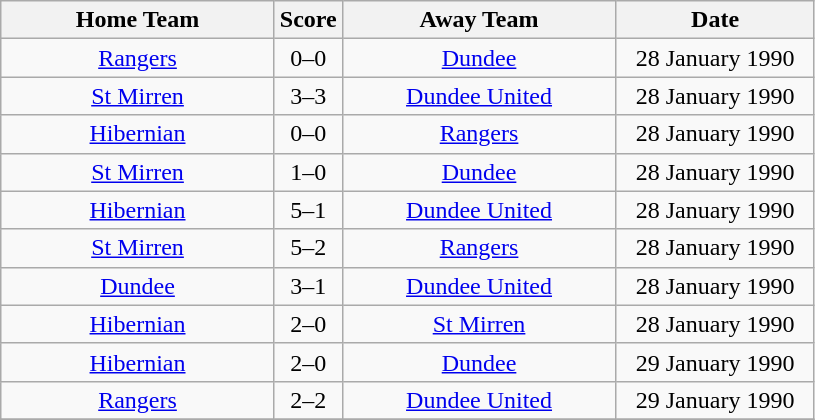<table class="wikitable" style="text-align:center;">
<tr>
<th width=175>Home Team</th>
<th width=20>Score</th>
<th width=175>Away Team</th>
<th width= 125>Date</th>
</tr>
<tr>
<td><a href='#'>Rangers</a></td>
<td>0–0 </td>
<td><a href='#'>Dundee</a></td>
<td>28 January 1990</td>
</tr>
<tr>
<td><a href='#'>St Mirren</a></td>
<td>3–3 </td>
<td><a href='#'>Dundee United</a></td>
<td>28 January 1990</td>
</tr>
<tr>
<td><a href='#'>Hibernian</a></td>
<td>0–0 </td>
<td><a href='#'>Rangers</a></td>
<td>28 January 1990</td>
</tr>
<tr>
<td><a href='#'>St Mirren</a></td>
<td>1–0</td>
<td><a href='#'>Dundee</a></td>
<td>28 January 1990</td>
</tr>
<tr>
<td><a href='#'>Hibernian</a></td>
<td>5–1</td>
<td><a href='#'>Dundee United</a></td>
<td>28 January 1990</td>
</tr>
<tr>
<td><a href='#'>St Mirren</a></td>
<td>5–2</td>
<td><a href='#'>Rangers</a></td>
<td>28 January 1990</td>
</tr>
<tr>
<td><a href='#'>Dundee</a></td>
<td>3–1</td>
<td><a href='#'>Dundee United</a></td>
<td>28 January 1990</td>
</tr>
<tr>
<td><a href='#'>Hibernian</a></td>
<td>2–0</td>
<td><a href='#'>St Mirren</a></td>
<td>28 January 1990</td>
</tr>
<tr>
<td><a href='#'>Hibernian</a></td>
<td>2–0</td>
<td><a href='#'>Dundee</a></td>
<td>29 January 1990</td>
</tr>
<tr>
<td><a href='#'>Rangers</a></td>
<td>2–2 </td>
<td><a href='#'>Dundee United</a></td>
<td>29 January 1990</td>
</tr>
<tr>
</tr>
</table>
